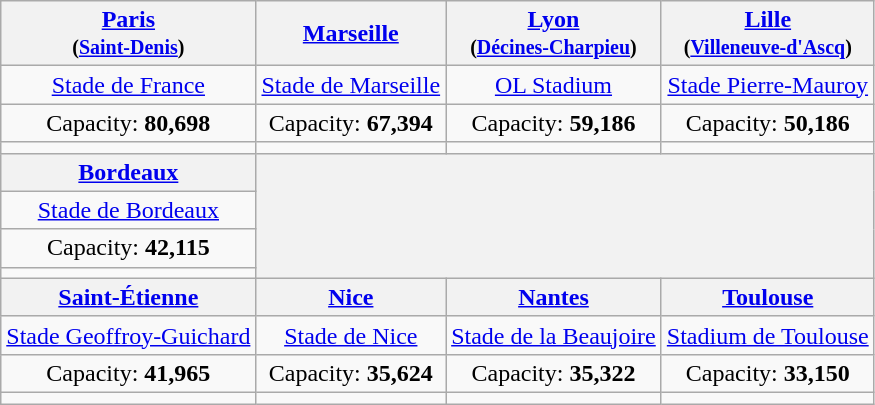<table class="wikitable" style="text-align:center">
<tr>
<th><a href='#'>Paris</a><br><small>(<a href='#'>Saint-Denis</a>)</small></th>
<th><a href='#'>Marseille</a></th>
<th><a href='#'>Lyon</a><br><small>(<a href='#'>Décines-Charpieu</a>)</small></th>
<th><a href='#'>Lille</a><br><small>(<a href='#'>Villeneuve-d'Ascq</a>)</small></th>
</tr>
<tr>
<td><a href='#'>Stade de France</a></td>
<td><a href='#'>Stade de Marseille</a></td>
<td><a href='#'>OL Stadium</a></td>
<td><a href='#'>Stade Pierre-Mauroy</a></td>
</tr>
<tr>
<td>Capacity: <strong>80,698</strong></td>
<td>Capacity: <strong>67,394</strong></td>
<td>Capacity: <strong>59,186</strong></td>
<td>Capacity: <strong>50,186</strong></td>
</tr>
<tr>
<td></td>
<td></td>
<td></td>
<td></td>
</tr>
<tr>
<th><a href='#'>Bordeaux</a></th>
<th colspan="3" rowspan="4"></th>
</tr>
<tr>
<td><a href='#'>Stade de Bordeaux</a></td>
</tr>
<tr>
<td>Capacity: <strong>42,115</strong></td>
</tr>
<tr>
<td></td>
</tr>
<tr>
<th><a href='#'>Saint-Étienne</a></th>
<th><a href='#'>Nice</a></th>
<th><a href='#'>Nantes</a></th>
<th><a href='#'>Toulouse</a></th>
</tr>
<tr>
<td><a href='#'>Stade Geoffroy-Guichard</a></td>
<td><a href='#'>Stade de Nice</a></td>
<td><a href='#'>Stade de la Beaujoire</a></td>
<td><a href='#'>Stadium de Toulouse</a></td>
</tr>
<tr>
<td>Capacity: <strong>41,965</strong></td>
<td>Capacity: <strong>35,624</strong></td>
<td>Capacity: <strong>35,322</strong></td>
<td>Capacity: <strong>33,150</strong></td>
</tr>
<tr>
<td></td>
<td></td>
<td></td>
<td></td>
</tr>
</table>
